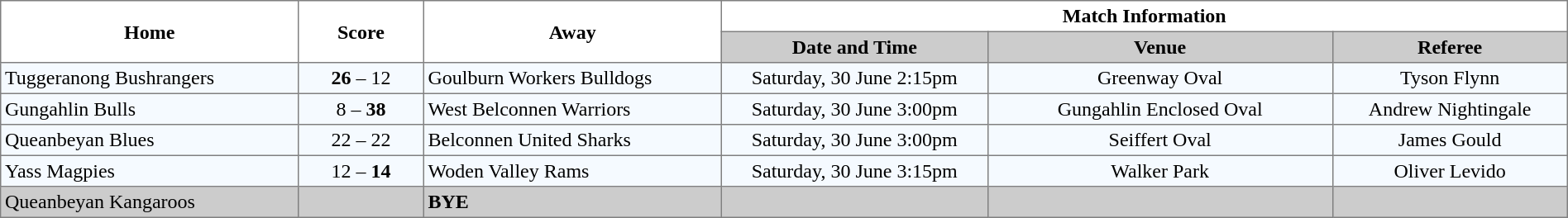<table border="1" cellpadding="3" cellspacing="0" width="100%" style="border-collapse:collapse;  text-align:center;">
<tr>
<th rowspan="2" width="19%">Home</th>
<th rowspan="2" width="8%">Score</th>
<th rowspan="2" width="19%">Away</th>
<th colspan="3">Match Information</th>
</tr>
<tr bgcolor="#CCCCCC">
<th width="17%">Date and Time</th>
<th width="22%">Venue</th>
<th width="50%">Referee</th>
</tr>
<tr style="text-align:center; background:#f5faff;">
<td align="left"> Tuggeranong Bushrangers</td>
<td><strong>26</strong> – 12</td>
<td align="left"><strong></strong> Goulburn Workers Bulldogs</td>
<td>Saturday, 30 June 2:15pm</td>
<td>Greenway Oval</td>
<td>Tyson Flynn</td>
</tr>
<tr style="text-align:center; background:#f5faff;">
<td align="left"> Gungahlin Bulls</td>
<td>8 – <strong>38</strong></td>
<td align="left"> West Belconnen Warriors</td>
<td>Saturday, 30 June 3:00pm</td>
<td>Gungahlin Enclosed Oval</td>
<td>Andrew Nightingale</td>
</tr>
<tr style="text-align:center; background:#f5faff;">
<td align="left"> Queanbeyan Blues</td>
<td>22 – 22</td>
<td align="left"> Belconnen United Sharks</td>
<td>Saturday, 30 June 3:00pm</td>
<td>Seiffert Oval</td>
<td>James Gould</td>
</tr>
<tr style="text-align:center; background:#f5faff;">
<td align="left"> Yass Magpies</td>
<td>12 – <strong>14</strong></td>
<td align="left"> Woden Valley Rams</td>
<td>Saturday, 30 June 3:15pm</td>
<td>Walker Park</td>
<td>Oliver Levido</td>
</tr>
<tr style="text-align:center; background:#CCCCCC;">
<td align="left"> Queanbeyan Kangaroos</td>
<td></td>
<td align="left"><strong>BYE</strong></td>
<td></td>
<td></td>
<td></td>
</tr>
</table>
